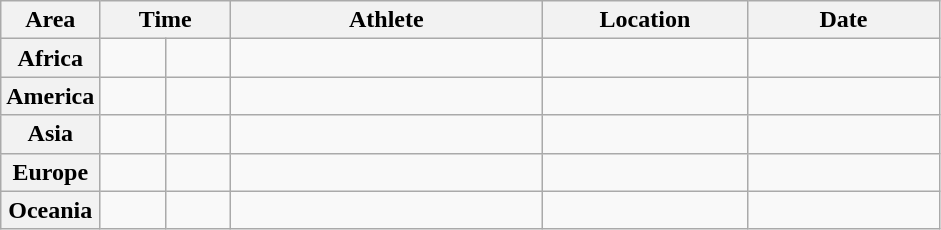<table class="wikitable">
<tr>
<th width="45">Area</th>
<th width="80" colspan="2">Time</th>
<th width="200">Athlete</th>
<th width="130">Location</th>
<th width="120">Date</th>
</tr>
<tr>
<th>Africa</th>
<td align="center"></td>
<td align="center"></td>
<td></td>
<td></td>
<td align="right"></td>
</tr>
<tr>
<th>America</th>
<td align="center"></td>
<td align="center"></td>
<td></td>
<td></td>
<td align="right"></td>
</tr>
<tr>
<th>Asia</th>
<td align="center"></td>
<td align="center"></td>
<td></td>
<td></td>
<td align="right"></td>
</tr>
<tr>
<th>Europe</th>
<td align="center"></td>
<td align="center"></td>
<td></td>
<td></td>
<td align="right"></td>
</tr>
<tr>
<th>Oceania</th>
<td align="center"></td>
<td align="center"></td>
<td></td>
<td></td>
<td align="right"></td>
</tr>
</table>
